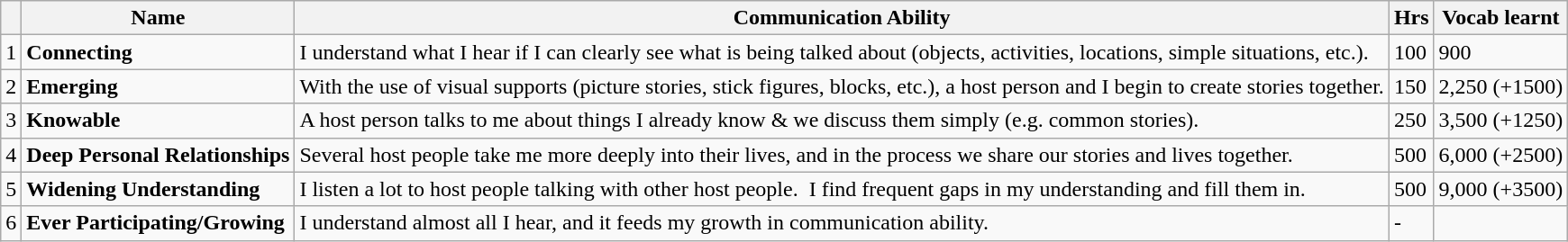<table class="wikitable">
<tr>
<th></th>
<th>Name</th>
<th>Communication Ability</th>
<th>Hrs</th>
<th>Vocab learnt</th>
</tr>
<tr>
<td>1</td>
<td><strong>Connecting</strong></td>
<td>I understand what I hear if I can clearly see what is being talked about (objects, activities, locations, simple situations, etc.).</td>
<td>100</td>
<td>900</td>
</tr>
<tr>
<td>2</td>
<td><strong>Emerging</strong></td>
<td>With the use of visual supports (picture stories, stick figures, blocks, etc.), a host person and I begin to create stories together.</td>
<td>150</td>
<td>2,250 (+1500)</td>
</tr>
<tr>
<td>3</td>
<td><strong>Knowable</strong></td>
<td>A host person talks to me about things I already know & we discuss them simply (e.g. common stories).</td>
<td>250</td>
<td>3,500 (+1250)</td>
</tr>
<tr>
<td>4</td>
<td><strong>Deep Personal Relationships</strong></td>
<td>Several host people take me more deeply into their lives, and in the process we share our stories and lives together.</td>
<td>500</td>
<td>6,000 (+2500)</td>
</tr>
<tr>
<td>5</td>
<td><strong>Widening Understanding</strong></td>
<td>I listen a lot to host people talking with other host people.  I find frequent gaps in my understanding and fill them in.</td>
<td>500</td>
<td>9,000 (+3500)</td>
</tr>
<tr>
<td>6</td>
<td><strong>Ever Participating/Growing</strong></td>
<td>I understand almost all I hear, and it feeds my growth in communication ability.</td>
<td>-</td>
<td></td>
</tr>
</table>
